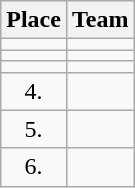<table class="wikitable">
<tr>
<th>Place</th>
<th>Team</th>
</tr>
<tr>
<td align="center"></td>
<td></td>
</tr>
<tr>
<td align="center"></td>
<td></td>
</tr>
<tr>
<td align="center"></td>
<td></td>
</tr>
<tr>
<td align="center">4.</td>
<td></td>
</tr>
<tr>
<td align="center">5.</td>
<td></td>
</tr>
<tr>
<td align="center">6.</td>
<td></td>
</tr>
</table>
